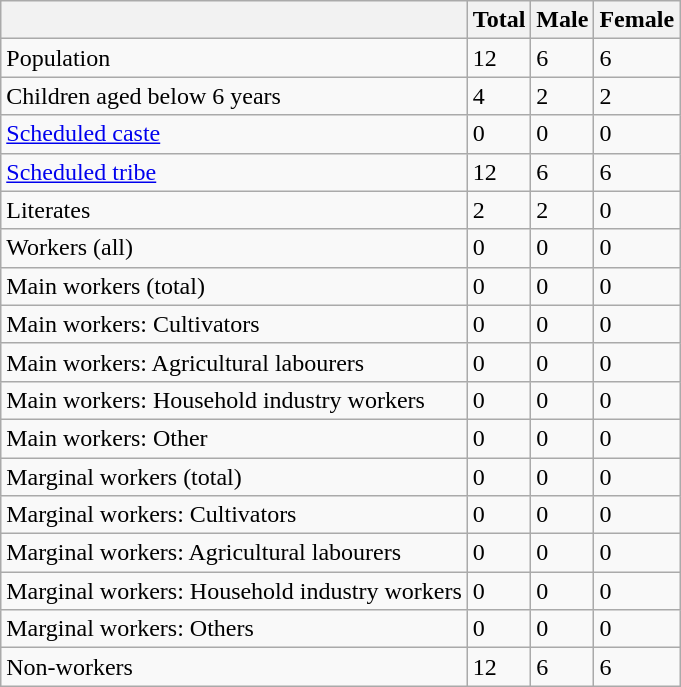<table class="wikitable sortable">
<tr>
<th></th>
<th>Total</th>
<th>Male</th>
<th>Female</th>
</tr>
<tr>
<td>Population</td>
<td>12</td>
<td>6</td>
<td>6</td>
</tr>
<tr>
<td>Children aged below 6 years</td>
<td>4</td>
<td>2</td>
<td>2</td>
</tr>
<tr>
<td><a href='#'>Scheduled caste</a></td>
<td>0</td>
<td>0</td>
<td>0</td>
</tr>
<tr>
<td><a href='#'>Scheduled tribe</a></td>
<td>12</td>
<td>6</td>
<td>6</td>
</tr>
<tr>
<td>Literates</td>
<td>2</td>
<td>2</td>
<td>0</td>
</tr>
<tr>
<td>Workers (all)</td>
<td>0</td>
<td>0</td>
<td>0</td>
</tr>
<tr>
<td>Main workers (total)</td>
<td>0</td>
<td>0</td>
<td>0</td>
</tr>
<tr>
<td>Main workers: Cultivators</td>
<td>0</td>
<td>0</td>
<td>0</td>
</tr>
<tr>
<td>Main workers: Agricultural labourers</td>
<td>0</td>
<td>0</td>
<td>0</td>
</tr>
<tr>
<td>Main workers: Household industry workers</td>
<td>0</td>
<td>0</td>
<td>0</td>
</tr>
<tr>
<td>Main workers: Other</td>
<td>0</td>
<td>0</td>
<td>0</td>
</tr>
<tr>
<td>Marginal workers (total)</td>
<td>0</td>
<td>0</td>
<td>0</td>
</tr>
<tr>
<td>Marginal workers: Cultivators</td>
<td>0</td>
<td>0</td>
<td>0</td>
</tr>
<tr>
<td>Marginal workers: Agricultural labourers</td>
<td>0</td>
<td>0</td>
<td>0</td>
</tr>
<tr>
<td>Marginal workers: Household industry workers</td>
<td>0</td>
<td>0</td>
<td>0</td>
</tr>
<tr>
<td>Marginal workers: Others</td>
<td>0</td>
<td>0</td>
<td>0</td>
</tr>
<tr>
<td>Non-workers</td>
<td>12</td>
<td>6</td>
<td>6</td>
</tr>
</table>
